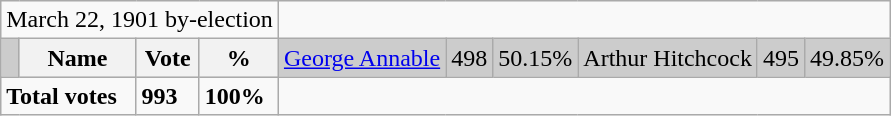<table class="wikitable">
<tr>
<td colspan=4 align=center>March 22, 1901 by-election</td>
</tr>
<tr bgcolor="CCCCCC">
<td></td>
<th>Name</th>
<th>Vote</th>
<th>%<br></th>
<td><a href='#'>George Annable</a></td>
<td>498</td>
<td>50.15%<br></td>
<td>Arthur Hitchcock</td>
<td>495</td>
<td>49.85%</td>
</tr>
<tr>
<td colspan=2><strong>Total votes</strong></td>
<td><strong>993</strong></td>
<td alignment="left"><strong>100%</strong></td>
</tr>
</table>
